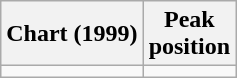<table class="wikitable">
<tr>
<th>Chart (1999)</th>
<th>Peak<br> position</th>
</tr>
<tr>
<td></td>
</tr>
</table>
